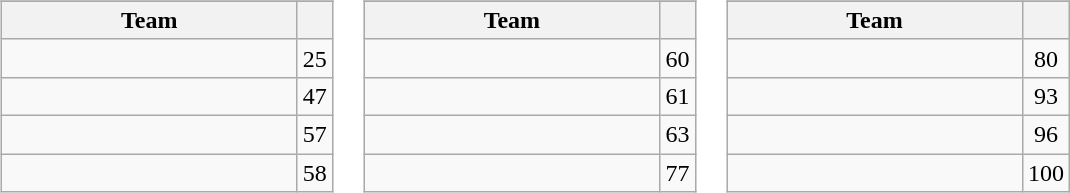<table>
<tr valign=top>
<td><br><table class="wikitable">
<tr>
</tr>
<tr>
<th width=190>Team</th>
<th></th>
</tr>
<tr>
<td></td>
<td align=center>25</td>
</tr>
<tr>
<td></td>
<td align=center>47</td>
</tr>
<tr>
<td></td>
<td align=center>57</td>
</tr>
<tr>
<td></td>
<td align=center>58</td>
</tr>
</table>
</td>
<td><br><table class="wikitable">
<tr>
</tr>
<tr>
<th width=190>Team</th>
<th></th>
</tr>
<tr>
<td></td>
<td align=center>60</td>
</tr>
<tr>
<td></td>
<td align=center>61</td>
</tr>
<tr>
<td></td>
<td align=center>63</td>
</tr>
<tr>
<td></td>
<td align=center>77</td>
</tr>
</table>
</td>
<td><br><table class="wikitable">
<tr>
</tr>
<tr>
<th width=190>Team</th>
<th></th>
</tr>
<tr>
<td></td>
<td align=center>80</td>
</tr>
<tr>
<td></td>
<td align=center>93</td>
</tr>
<tr>
<td></td>
<td align=center>96</td>
</tr>
<tr>
<td></td>
<td align=center>100</td>
</tr>
</table>
</td>
</tr>
</table>
